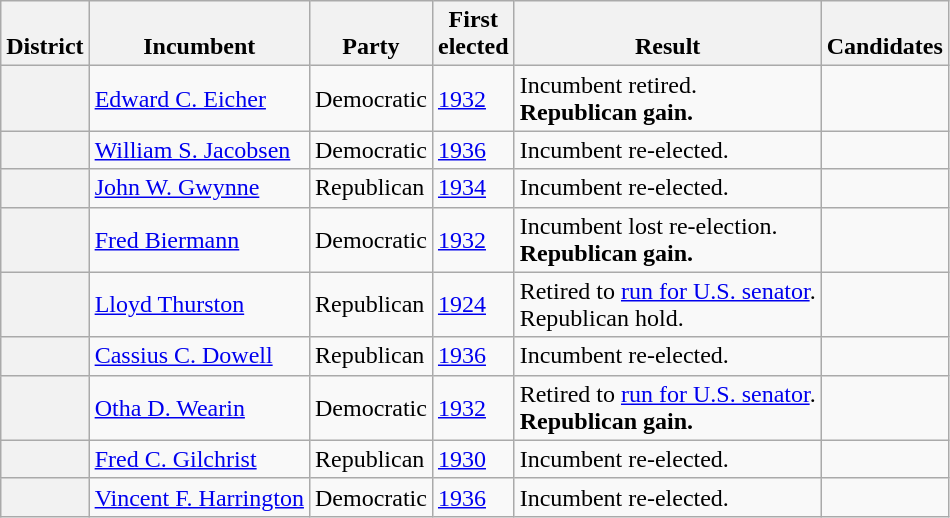<table class=wikitable>
<tr valign=bottom>
<th>District</th>
<th>Incumbent</th>
<th>Party</th>
<th>First<br>elected</th>
<th>Result</th>
<th>Candidates</th>
</tr>
<tr>
<th></th>
<td><a href='#'>Edward C. Eicher</a></td>
<td>Democratic</td>
<td><a href='#'>1932</a></td>
<td>Incumbent retired.<br><strong>Republican gain.</strong></td>
<td nowrap></td>
</tr>
<tr>
<th></th>
<td><a href='#'>William S. Jacobsen</a></td>
<td>Democratic</td>
<td><a href='#'>1936</a></td>
<td>Incumbent re-elected.</td>
<td nowrap></td>
</tr>
<tr>
<th></th>
<td><a href='#'>John W. Gwynne</a></td>
<td>Republican</td>
<td><a href='#'>1934</a></td>
<td>Incumbent re-elected.</td>
<td nowrap></td>
</tr>
<tr>
<th></th>
<td><a href='#'>Fred Biermann</a></td>
<td>Democratic</td>
<td><a href='#'>1932</a></td>
<td>Incumbent lost re-election.<br><strong>Republican gain.</strong></td>
<td nowrap></td>
</tr>
<tr>
<th></th>
<td><a href='#'>Lloyd Thurston</a></td>
<td>Republican</td>
<td><a href='#'>1924</a></td>
<td>Retired to <a href='#'>run for U.S. senator</a>.<br>Republican hold.</td>
<td nowrap></td>
</tr>
<tr>
<th></th>
<td><a href='#'>Cassius C. Dowell</a></td>
<td>Republican</td>
<td><a href='#'>1936</a></td>
<td>Incumbent re-elected.</td>
<td nowrap></td>
</tr>
<tr>
<th></th>
<td><a href='#'>Otha D. Wearin</a></td>
<td>Democratic</td>
<td><a href='#'>1932</a></td>
<td>Retired to <a href='#'>run for U.S. senator</a>.<br><strong>Republican gain.</strong></td>
<td nowrap></td>
</tr>
<tr>
<th></th>
<td><a href='#'>Fred C. Gilchrist</a></td>
<td>Republican</td>
<td><a href='#'>1930</a></td>
<td>Incumbent re-elected.</td>
<td nowrap></td>
</tr>
<tr>
<th></th>
<td><a href='#'>Vincent F. Harrington</a></td>
<td>Democratic</td>
<td><a href='#'>1936</a></td>
<td>Incumbent re-elected.</td>
<td nowrap></td>
</tr>
</table>
